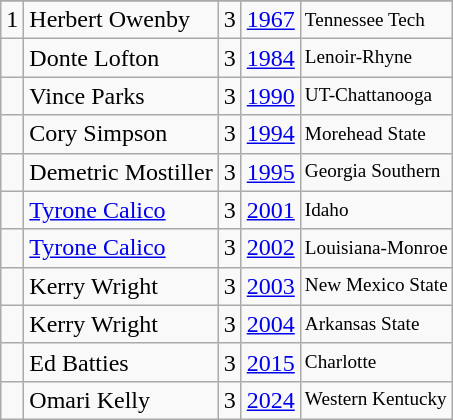<table class="wikitable">
<tr>
</tr>
<tr>
<td>1</td>
<td>Herbert Owenby</td>
<td>3</td>
<td><a href='#'>1967</a></td>
<td style="font-size:80%;">Tennessee Tech</td>
</tr>
<tr>
<td></td>
<td>Donte Lofton</td>
<td>3</td>
<td><a href='#'>1984</a></td>
<td style="font-size:80%;">Lenoir-Rhyne</td>
</tr>
<tr>
<td></td>
<td>Vince Parks</td>
<td>3</td>
<td><a href='#'>1990</a></td>
<td style="font-size:80%;">UT-Chattanooga</td>
</tr>
<tr>
<td></td>
<td>Cory Simpson</td>
<td>3</td>
<td><a href='#'>1994</a></td>
<td style="font-size:80%;">Morehead State</td>
</tr>
<tr>
<td></td>
<td>Demetric Mostiller</td>
<td>3</td>
<td><a href='#'>1995</a></td>
<td style="font-size:80%;">Georgia Southern</td>
</tr>
<tr>
<td></td>
<td><a href='#'>Tyrone Calico</a></td>
<td>3</td>
<td><a href='#'>2001</a></td>
<td style="font-size:80%;">Idaho</td>
</tr>
<tr>
<td></td>
<td><a href='#'>Tyrone Calico</a></td>
<td>3</td>
<td><a href='#'>2002</a></td>
<td style="font-size:80%;">Louisiana-Monroe</td>
</tr>
<tr>
<td></td>
<td>Kerry Wright</td>
<td>3</td>
<td><a href='#'>2003</a></td>
<td style="font-size:80%;">New Mexico State</td>
</tr>
<tr>
<td></td>
<td>Kerry Wright</td>
<td>3</td>
<td><a href='#'>2004</a></td>
<td style="font-size:80%;">Arkansas State</td>
</tr>
<tr>
<td></td>
<td>Ed Batties</td>
<td>3</td>
<td><a href='#'>2015</a></td>
<td style="font-size:80%;">Charlotte</td>
</tr>
<tr>
<td></td>
<td>Omari Kelly</td>
<td>3</td>
<td><a href='#'>2024</a></td>
<td style="font-size:80%;">Western Kentucky</td>
</tr>
</table>
